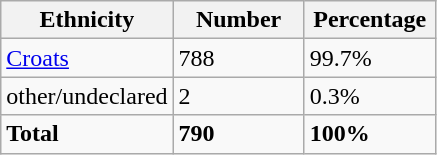<table class="wikitable">
<tr>
<th width="100px">Ethnicity</th>
<th width="80px">Number</th>
<th width="80px">Percentage</th>
</tr>
<tr>
<td><a href='#'>Croats</a></td>
<td>788</td>
<td>99.7%</td>
</tr>
<tr>
<td>other/undeclared</td>
<td>2</td>
<td>0.3%</td>
</tr>
<tr>
<td><strong>Total</strong></td>
<td><strong>790</strong></td>
<td><strong>100%</strong></td>
</tr>
</table>
